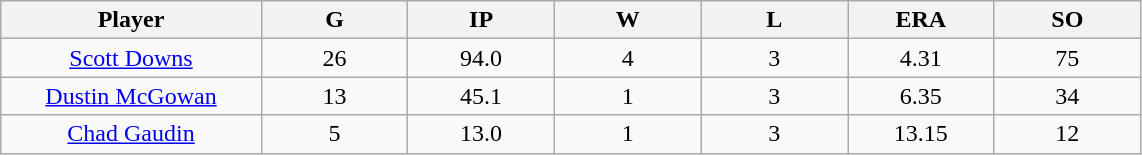<table class="wikitable sortable">
<tr>
<th bgcolor="#DDDDFF" width="16%">Player</th>
<th bgcolor="#DDDDFF" width="9%">G</th>
<th bgcolor="#DDDDFF" width="9%">IP</th>
<th bgcolor="#DDDDFF" width="9%">W</th>
<th bgcolor="#DDDDFF" width="9%">L</th>
<th bgcolor="#DDDDFF" width="9%">ERA</th>
<th bgcolor="#DDDDFF" width="9%">SO</th>
</tr>
<tr align="center">
<td><a href='#'>Scott Downs</a></td>
<td>26</td>
<td>94.0</td>
<td>4</td>
<td>3</td>
<td>4.31</td>
<td>75</td>
</tr>
<tr align=center>
<td><a href='#'>Dustin McGowan</a></td>
<td>13</td>
<td>45.1</td>
<td>1</td>
<td>3</td>
<td>6.35</td>
<td>34</td>
</tr>
<tr align=center>
<td><a href='#'>Chad Gaudin</a></td>
<td>5</td>
<td>13.0</td>
<td>1</td>
<td>3</td>
<td>13.15</td>
<td>12</td>
</tr>
</table>
